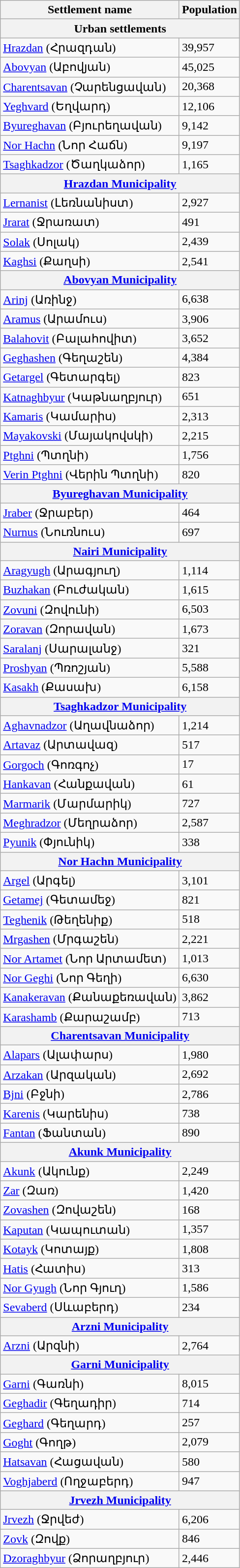<table class="wikitable">
<tr>
<th>Settlement name</th>
<th>Population</th>
</tr>
<tr>
<th colspan="2">Urban settlements</th>
</tr>
<tr>
<td><a href='#'>Hrazdan</a> (Հրազդան)</td>
<td>39,957</td>
</tr>
<tr>
<td><a href='#'>Abovyan</a> (Աբովյան)</td>
<td>45,025</td>
</tr>
<tr>
<td><a href='#'>Charentsavan</a> (Չարենցավան)</td>
<td>20,368</td>
</tr>
<tr>
<td><a href='#'>Yeghvard</a> (Եղվարդ)</td>
<td>12,106</td>
</tr>
<tr>
<td><a href='#'>Byureghavan</a> (Բյուրեղավան)</td>
<td>9,142</td>
</tr>
<tr>
<td><a href='#'>Nor Hachn</a> (Նոր Հաճն)</td>
<td>9,197</td>
</tr>
<tr>
<td><a href='#'>Tsaghkadzor</a> (Ծաղկաձոր)</td>
<td>1,165</td>
</tr>
<tr>
<th colspan="2"><a href='#'>Hrazdan Municipality</a></th>
</tr>
<tr>
<td><a href='#'>Lernanist</a> (Լեռնանիստ)</td>
<td>2,927</td>
</tr>
<tr>
<td><a href='#'>Jrarat</a> (Ջրառատ)</td>
<td>491</td>
</tr>
<tr>
<td><a href='#'>Solak</a> (Սոլակ)</td>
<td>2,439</td>
</tr>
<tr>
<td><a href='#'>Kaghsi</a> (Քաղսի)</td>
<td>2,541</td>
</tr>
<tr>
<th colspan="2"><a href='#'>Abovyan Municipality</a></th>
</tr>
<tr>
<td><a href='#'>Arinj</a> (Առինջ)</td>
<td>6,638</td>
</tr>
<tr>
<td><a href='#'>Aramus</a> (Արամուս)</td>
<td>3,906</td>
</tr>
<tr>
<td><a href='#'>Balahovit</a> (Բալահովիտ)</td>
<td>3,652</td>
</tr>
<tr>
<td><a href='#'>Geghashen</a> (Գեղաշեն)</td>
<td>4,384</td>
</tr>
<tr>
<td><a href='#'>Getargel</a> (Գետարգել)</td>
<td>823</td>
</tr>
<tr>
<td><a href='#'>Katnaghbyur</a> (Կաթնաղբյուր)</td>
<td>651</td>
</tr>
<tr>
<td><a href='#'>Kamaris</a> (Կամարիս)</td>
<td>2,313</td>
</tr>
<tr>
<td><a href='#'>Mayakovski</a> (Մայակովսկի)</td>
<td>2,215</td>
</tr>
<tr>
<td><a href='#'>Ptghni</a> (Պտղնի)</td>
<td>1,756</td>
</tr>
<tr>
<td><a href='#'>Verin Ptghni</a> (Վերին Պտղնի)</td>
<td>820</td>
</tr>
<tr>
<th colspan="2"><a href='#'>Byureghavan Municipality</a></th>
</tr>
<tr>
<td><a href='#'>Jraber</a> (Ջրաբեր)</td>
<td>464</td>
</tr>
<tr>
<td><a href='#'>Nurnus</a> (Նուռնուս)</td>
<td>697</td>
</tr>
<tr>
<th colspan="2"><a href='#'>Nairi Municipality</a></th>
</tr>
<tr>
<td><a href='#'>Aragyugh</a> (Արագյուղ)</td>
<td>1,114</td>
</tr>
<tr>
<td><a href='#'>Buzhakan</a> (Բուժական)</td>
<td>1,615</td>
</tr>
<tr>
<td><a href='#'>Zovuni</a> (Զովունի)</td>
<td>6,503</td>
</tr>
<tr>
<td><a href='#'>Zoravan</a> (Զորավան)</td>
<td>1,673</td>
</tr>
<tr>
<td><a href='#'>Saralanj</a> (Սարալանջ)</td>
<td>321</td>
</tr>
<tr>
<td><a href='#'>Proshyan</a> (Պռոշյան)</td>
<td>5,588</td>
</tr>
<tr>
<td><a href='#'>Kasakh</a> (Քասախ)</td>
<td>6,158</td>
</tr>
<tr>
<th colspan="2"><a href='#'>Tsaghkadzor Municipality</a></th>
</tr>
<tr>
<td><a href='#'>Aghavnadzor</a> (Աղավնաձոր)</td>
<td>1,214</td>
</tr>
<tr>
<td><a href='#'>Artavaz</a> (Արտավազ)</td>
<td>517</td>
</tr>
<tr>
<td><a href='#'>Gorgoch</a> (Գոռգոչ)</td>
<td>17</td>
</tr>
<tr>
<td><a href='#'>Hankavan</a> (Հանքավան)</td>
<td>61</td>
</tr>
<tr>
<td><a href='#'>Marmarik</a> (Մարմարիկ)</td>
<td>727</td>
</tr>
<tr>
<td><a href='#'>Meghradzor</a> (Մեղրաձոր)</td>
<td>2,587</td>
</tr>
<tr>
<td><a href='#'>Pyunik</a> (Փյունիկ)</td>
<td>338</td>
</tr>
<tr>
<th colspan="2"><a href='#'>Nor Hachn Municipality</a></th>
</tr>
<tr>
<td><a href='#'>Argel</a> (Արգել)</td>
<td>3,101</td>
</tr>
<tr>
<td><a href='#'>Getamej</a> (Գետամեջ)</td>
<td>821</td>
</tr>
<tr>
<td><a href='#'>Teghenik</a> (Թեղենիք)</td>
<td>518</td>
</tr>
<tr>
<td><a href='#'>Mrgashen</a> (Մրգաշեն)</td>
<td>2,221</td>
</tr>
<tr>
<td><a href='#'>Nor Artamet</a> (Նոր Արտամետ)</td>
<td>1,013</td>
</tr>
<tr>
<td><a href='#'>Nor Geghi</a> (Նոր Գեղի)</td>
<td>6,630</td>
</tr>
<tr>
<td><a href='#'>Kanakeravan</a> (Քանաքեռավան)</td>
<td>3,862</td>
</tr>
<tr>
<td><a href='#'>Karashamb</a> (Քարաշամբ)</td>
<td>713</td>
</tr>
<tr>
<th colspan="2"><a href='#'>Charentsavan Municipality</a></th>
</tr>
<tr>
<td><a href='#'>Alapars</a> (Ալափարս)</td>
<td>1,980</td>
</tr>
<tr>
<td><a href='#'>Arzakan</a> (Արզական)</td>
<td>2,692</td>
</tr>
<tr>
<td><a href='#'>Bjni</a> (Բջնի)</td>
<td>2,786</td>
</tr>
<tr>
<td><a href='#'>Karenis</a> (Կարենիս)</td>
<td>738</td>
</tr>
<tr>
<td><a href='#'>Fantan</a> (Ֆանտան)</td>
<td>890</td>
</tr>
<tr>
<th colspan="2"><a href='#'>Akunk Municipality</a></th>
</tr>
<tr>
<td><a href='#'>Akunk</a> (Ակունք)</td>
<td>2,249</td>
</tr>
<tr>
<td><a href='#'>Zar</a> (Զառ)</td>
<td>1,420</td>
</tr>
<tr>
<td><a href='#'>Zovashen</a> (Զովաշեն)</td>
<td>168</td>
</tr>
<tr>
<td><a href='#'>Kaputan</a> (Կապուտան)</td>
<td>1,357</td>
</tr>
<tr>
<td><a href='#'>Kotayk</a> (Կոտայք)</td>
<td>1,808</td>
</tr>
<tr>
<td><a href='#'>Hatis</a> (Հատիս)</td>
<td>313</td>
</tr>
<tr>
<td><a href='#'>Nor Gyugh</a> (Նոր Գյուղ)</td>
<td>1,586</td>
</tr>
<tr>
<td><a href='#'>Sevaberd</a> (Սևաբերդ)</td>
<td>234</td>
</tr>
<tr>
<th colspan="2"><a href='#'>Arzni Municipality</a></th>
</tr>
<tr>
<td><a href='#'>Arzni</a> (Արզնի)</td>
<td>2,764</td>
</tr>
<tr>
<th colspan="2"><a href='#'>Garni Municipality</a></th>
</tr>
<tr>
<td><a href='#'>Garni</a> (Գառնի)</td>
<td>8,015</td>
</tr>
<tr>
<td><a href='#'>Geghadir</a> (Գեղադիր)</td>
<td>714</td>
</tr>
<tr>
<td><a href='#'>Geghard</a> (Գեղարդ)</td>
<td>257</td>
</tr>
<tr>
<td><a href='#'>Goght</a> (Գողթ)</td>
<td>2,079</td>
</tr>
<tr>
<td><a href='#'>Hatsavan</a> (Հացավան)</td>
<td>580</td>
</tr>
<tr>
<td><a href='#'>Voghjaberd</a> (Ողջաբերդ)</td>
<td>947</td>
</tr>
<tr>
<th colspan="2"><a href='#'>Jrvezh Municipality</a></th>
</tr>
<tr>
<td><a href='#'>Jrvezh</a> (Ջրվեժ)</td>
<td>6,206</td>
</tr>
<tr>
<td><a href='#'>Zovk</a> (Զովք)</td>
<td>846</td>
</tr>
<tr>
<td><a href='#'>Dzoraghbyur</a> (Ձորաղբյուր)</td>
<td>2,446</td>
</tr>
</table>
